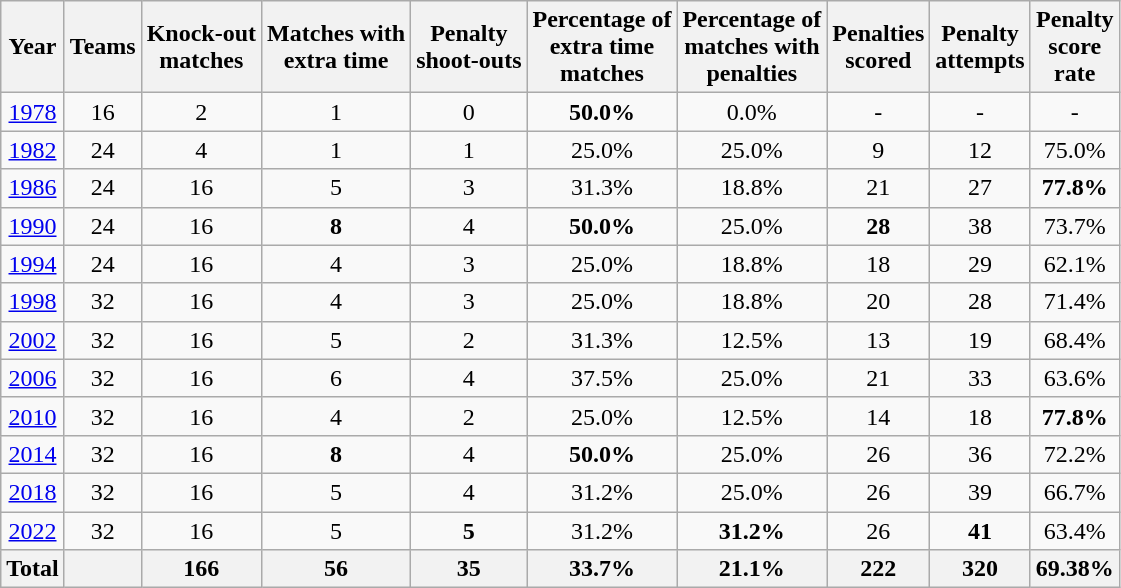<table class="wikitable sortable" style="text-align:center;">
<tr>
<th>Year</th>
<th>Teams</th>
<th>Knock-out<br>matches</th>
<th>Matches with<br> extra time</th>
<th>Penalty<br>shoot-outs</th>
<th>Percentage of<br>extra time<br>matches</th>
<th>Percentage of<br>matches with<br> penalties<br></th>
<th>Penalties<br>scored</th>
<th>Penalty<br>attempts</th>
<th>Penalty<br> score<br> rate</th>
</tr>
<tr>
<td><a href='#'>1978</a></td>
<td>16</td>
<td>2</td>
<td>1</td>
<td>0</td>
<td><strong>50.0%</strong></td>
<td>0.0%</td>
<td>-</td>
<td>-</td>
<td>-</td>
</tr>
<tr>
<td><a href='#'>1982</a></td>
<td>24</td>
<td>4</td>
<td>1</td>
<td>1</td>
<td>25.0%</td>
<td>25.0%</td>
<td>9</td>
<td>12</td>
<td>75.0%</td>
</tr>
<tr>
<td><a href='#'>1986</a></td>
<td>24</td>
<td>16</td>
<td>5</td>
<td>3</td>
<td>31.3%</td>
<td>18.8%</td>
<td>21</td>
<td>27</td>
<td><strong>77.8%</strong></td>
</tr>
<tr>
<td><a href='#'>1990</a></td>
<td>24</td>
<td>16</td>
<td><strong>8</strong></td>
<td>4</td>
<td><strong>50.0%</strong></td>
<td>25.0%</td>
<td><strong>28</strong></td>
<td>38</td>
<td>73.7%</td>
</tr>
<tr>
<td><a href='#'>1994</a></td>
<td>24</td>
<td>16</td>
<td>4</td>
<td>3</td>
<td>25.0%</td>
<td>18.8%</td>
<td>18</td>
<td>29</td>
<td>62.1%</td>
</tr>
<tr>
<td><a href='#'>1998</a></td>
<td>32</td>
<td>16</td>
<td>4</td>
<td>3</td>
<td>25.0%</td>
<td>18.8%</td>
<td>20</td>
<td>28</td>
<td>71.4%</td>
</tr>
<tr>
<td><a href='#'>2002</a></td>
<td>32</td>
<td>16</td>
<td>5</td>
<td>2</td>
<td>31.3%</td>
<td>12.5%</td>
<td>13</td>
<td>19</td>
<td>68.4%</td>
</tr>
<tr>
<td><a href='#'>2006</a></td>
<td>32</td>
<td>16</td>
<td>6</td>
<td>4</td>
<td>37.5%</td>
<td>25.0%</td>
<td>21</td>
<td>33</td>
<td>63.6%</td>
</tr>
<tr>
<td><a href='#'>2010</a></td>
<td>32</td>
<td>16</td>
<td>4</td>
<td>2</td>
<td>25.0%</td>
<td>12.5%</td>
<td>14</td>
<td>18</td>
<td><strong>77.8%</strong></td>
</tr>
<tr>
<td><a href='#'>2014</a></td>
<td>32</td>
<td>16</td>
<td><strong>8</strong></td>
<td>4</td>
<td><strong>50.0%</strong></td>
<td>25.0%</td>
<td>26</td>
<td>36</td>
<td>72.2%</td>
</tr>
<tr>
<td><a href='#'>2018</a></td>
<td>32</td>
<td>16</td>
<td>5</td>
<td>4</td>
<td>31.2%</td>
<td>25.0%</td>
<td>26</td>
<td>39</td>
<td>66.7%</td>
</tr>
<tr>
<td><a href='#'>2022</a></td>
<td>32</td>
<td>16</td>
<td>5</td>
<td><strong>5</strong></td>
<td>31.2%</td>
<td><strong>31.2%</strong></td>
<td>26</td>
<td><strong>41</strong></td>
<td>63.4%</td>
</tr>
<tr>
<th><strong>Total</strong></th>
<th></th>
<th><strong>166</strong></th>
<th><strong>56</strong></th>
<th><strong>35</strong></th>
<th><strong>33.7%</strong></th>
<th><strong>21.1%</strong></th>
<th>222</th>
<th>320</th>
<th>69.38%</th>
</tr>
</table>
